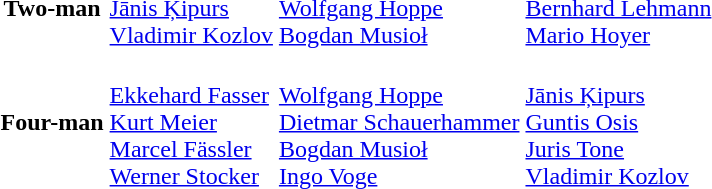<table>
<tr>
<th scope="row">Two-man <br></th>
<td><br><a href='#'>Jānis Ķipurs</a><br><a href='#'>Vladimir Kozlov</a></td>
<td><br><a href='#'>Wolfgang Hoppe</a><br><a href='#'>Bogdan Musioł</a></td>
<td><br><a href='#'>Bernhard Lehmann</a><br><a href='#'>Mario Hoyer</a></td>
</tr>
<tr>
<th scope="row">Four-man <br></th>
<td><br><a href='#'>Ekkehard Fasser</a><br> <a href='#'>Kurt Meier</a> <br> <a href='#'>Marcel Fässler</a> <br> <a href='#'>Werner Stocker</a></td>
<td><br><a href='#'>Wolfgang Hoppe</a> <br> <a href='#'>Dietmar Schauerhammer</a> <br> <a href='#'>Bogdan Musioł</a> <br>  <a href='#'>Ingo Voge</a></td>
<td><br><a href='#'>Jānis Ķipurs</a> <br> <a href='#'>Guntis Osis</a> <br> <a href='#'>Juris Tone</a> <br>  <a href='#'>Vladimir Kozlov</a></td>
</tr>
</table>
